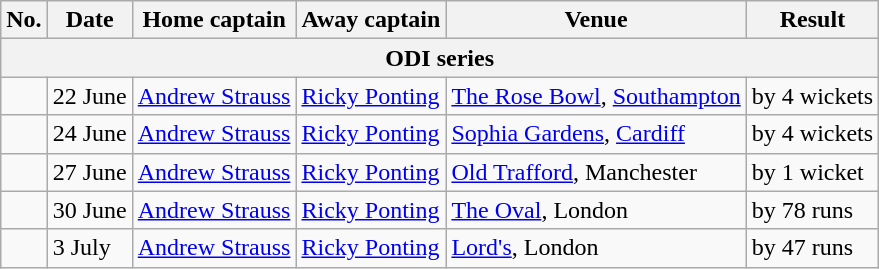<table class="wikitable">
<tr>
<th>No.</th>
<th>Date</th>
<th>Home captain</th>
<th>Away captain</th>
<th>Venue</th>
<th>Result</th>
</tr>
<tr>
<th colspan="9">ODI series</th>
</tr>
<tr>
<td></td>
<td>22 June</td>
<td><a href='#'>Andrew Strauss</a></td>
<td><a href='#'>Ricky Ponting</a></td>
<td><a href='#'>The Rose Bowl</a>, <a href='#'>Southampton</a></td>
<td> by 4 wickets</td>
</tr>
<tr>
<td></td>
<td>24 June</td>
<td><a href='#'>Andrew Strauss</a></td>
<td><a href='#'>Ricky Ponting</a></td>
<td><a href='#'>Sophia Gardens</a>, <a href='#'>Cardiff</a></td>
<td> by 4 wickets</td>
</tr>
<tr>
<td></td>
<td>27 June</td>
<td><a href='#'>Andrew Strauss</a></td>
<td><a href='#'>Ricky Ponting</a></td>
<td><a href='#'>Old Trafford</a>, Manchester</td>
<td> by 1 wicket</td>
</tr>
<tr>
<td></td>
<td>30 June</td>
<td><a href='#'>Andrew Strauss</a></td>
<td><a href='#'>Ricky Ponting</a></td>
<td><a href='#'>The Oval</a>, London</td>
<td> by 78 runs</td>
</tr>
<tr>
<td></td>
<td>3 July</td>
<td><a href='#'>Andrew Strauss</a></td>
<td><a href='#'>Ricky Ponting</a></td>
<td><a href='#'>Lord's</a>, London</td>
<td> by 47 runs</td>
</tr>
</table>
